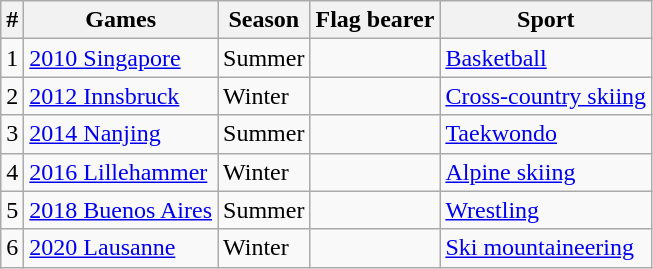<table class="wikitable sortable">
<tr>
<th>#</th>
<th>Games</th>
<th>Season</th>
<th>Flag bearer</th>
<th>Sport</th>
</tr>
<tr>
<td align=center>1</td>
<td><a href='#'>2010 Singapore</a></td>
<td>Summer</td>
<td></td>
<td><a href='#'>Basketball</a></td>
</tr>
<tr>
<td align=center>2</td>
<td><a href='#'>2012 Innsbruck</a></td>
<td>Winter</td>
<td></td>
<td><a href='#'>Cross-country skiing</a></td>
</tr>
<tr>
<td align=center>3</td>
<td><a href='#'>2014 Nanjing</a></td>
<td>Summer</td>
<td></td>
<td><a href='#'>Taekwondo</a></td>
</tr>
<tr>
<td align=center>4</td>
<td><a href='#'>2016 Lillehammer</a></td>
<td>Winter</td>
<td></td>
<td><a href='#'>Alpine skiing</a></td>
</tr>
<tr>
<td align=center>5</td>
<td><a href='#'>2018 Buenos Aires</a></td>
<td>Summer</td>
<td></td>
<td><a href='#'>Wrestling</a></td>
</tr>
<tr>
<td align=center>6</td>
<td><a href='#'>2020 Lausanne</a></td>
<td>Winter</td>
<td></td>
<td><a href='#'>Ski mountaineering</a></td>
</tr>
</table>
